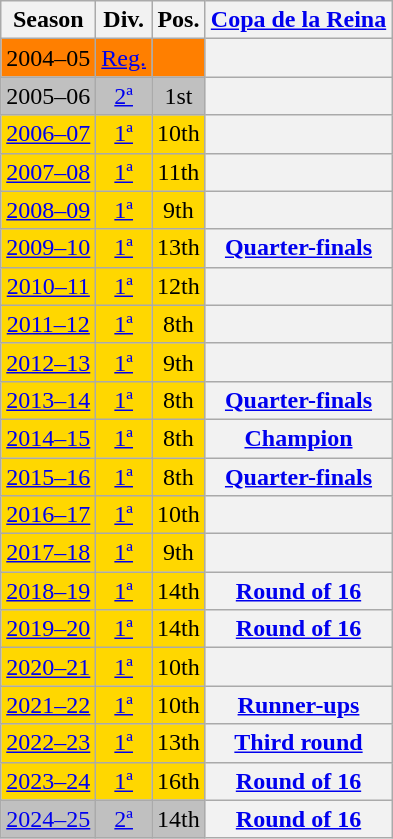<table class="wikitable" style="text-align:center">
<tr>
<th>Season</th>
<th>Div.</th>
<th>Pos.</th>
<th><a href='#'>Copa de la Reina</a></th>
</tr>
<tr>
<td bgcolor=#FF7F00>2004–05</td>
<td bgcolor=#FF7F00><a href='#'>Reg.</a></td>
<td bgcolor=#FF7F00></td>
<th></th>
</tr>
<tr>
<td bgcolor=silver>2005–06</td>
<td bgcolor=silver><a href='#'>2ª</a></td>
<td bgcolor=silver>1st</td>
<th></th>
</tr>
<tr>
<td bgcolor=gold><a href='#'>2006–07</a></td>
<td bgcolor=gold><a href='#'>1ª</a></td>
<td bgcolor=gold>10th</td>
<th></th>
</tr>
<tr>
<td bgcolor=gold><a href='#'>2007–08</a></td>
<td bgcolor=gold><a href='#'>1ª</a></td>
<td bgcolor=gold>11th</td>
<th></th>
</tr>
<tr>
<td bgcolor=gold><a href='#'>2008–09</a></td>
<td bgcolor=gold><a href='#'>1ª</a></td>
<td bgcolor=gold>9th</td>
<th></th>
</tr>
<tr>
<td bgcolor=gold><a href='#'>2009–10</a></td>
<td bgcolor=gold><a href='#'>1ª</a></td>
<td bgcolor=gold>13th</td>
<th><a href='#'>Quarter-finals</a></th>
</tr>
<tr>
<td bgcolor=gold><a href='#'>2010–11</a></td>
<td bgcolor=gold><a href='#'>1ª</a></td>
<td bgcolor=gold>12th</td>
<th></th>
</tr>
<tr>
<td bgcolor=gold><a href='#'>2011–12</a></td>
<td bgcolor=gold><a href='#'>1ª</a></td>
<td bgcolor=gold>8th</td>
<th></th>
</tr>
<tr>
<td bgcolor=gold><a href='#'>2012–13</a></td>
<td bgcolor=gold><a href='#'>1ª</a></td>
<td bgcolor=gold>9th</td>
<th></th>
</tr>
<tr>
<td bgcolor=gold><a href='#'>2013–14</a></td>
<td bgcolor=gold><a href='#'>1ª</a></td>
<td bgcolor=gold>8th</td>
<th><a href='#'>Quarter-finals</a></th>
</tr>
<tr>
<td bgcolor=gold><a href='#'>2014–15</a></td>
<td bgcolor=gold><a href='#'>1ª</a></td>
<td bgcolor=gold>8th</td>
<th><a href='#'>Champion</a></th>
</tr>
<tr>
<td bgcolor=gold><a href='#'>2015–16</a></td>
<td bgcolor=gold><a href='#'>1ª</a></td>
<td bgcolor=gold>8th</td>
<th><a href='#'>Quarter-finals</a></th>
</tr>
<tr>
<td bgcolor=gold><a href='#'>2016–17</a></td>
<td bgcolor=gold><a href='#'>1ª</a></td>
<td bgcolor=gold>10th</td>
<th></th>
</tr>
<tr>
<td bgcolor=gold><a href='#'>2017–18</a></td>
<td bgcolor=gold><a href='#'>1ª</a></td>
<td bgcolor=gold>9th</td>
<th></th>
</tr>
<tr>
<td bgcolor=gold><a href='#'>2018–19</a></td>
<td bgcolor=gold><a href='#'>1ª</a></td>
<td bgcolor=gold>14th</td>
<th><a href='#'>Round of 16</a></th>
</tr>
<tr>
<td bgcolor=gold><a href='#'>2019–20</a></td>
<td bgcolor=gold><a href='#'>1ª</a></td>
<td bgcolor=gold>14th</td>
<th><a href='#'>Round of 16</a></th>
</tr>
<tr>
<td bgcolor=gold><a href='#'>2020–21</a></td>
<td bgcolor=gold><a href='#'>1ª</a></td>
<td bgcolor=gold>10th</td>
<th></th>
</tr>
<tr>
<td bgcolor=gold><a href='#'>2021–22</a></td>
<td bgcolor=gold><a href='#'>1ª</a></td>
<td bgcolor=gold>10th</td>
<th><a href='#'>Runner-ups</a></th>
</tr>
<tr>
<td bgcolor=gold><a href='#'>2022–23</a></td>
<td bgcolor=gold><a href='#'>1ª</a></td>
<td bgcolor=gold>13th</td>
<th><a href='#'>Third round</a></th>
</tr>
<tr>
<td bgcolor=gold><a href='#'>2023–24</a></td>
<td bgcolor=gold><a href='#'>1ª</a></td>
<td bgcolor=gold>16th</td>
<th><a href='#'>Round of 16</a></th>
</tr>
<tr>
<td bgcolor=silver><a href='#'>2024–25</a></td>
<td bgcolor=silver><a href='#'>2ª</a></td>
<td bgcolor=silver>14th</td>
<th><a href='#'>Round of 16</a></th>
</tr>
</table>
